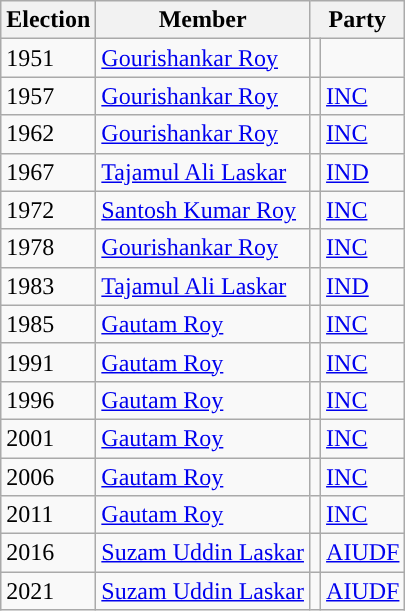<table class="wikitable sortable">
<tr>
<th>Election</th>
<th>Member</th>
<th colspan="2">Party</th>
</tr>
<tr>
<td>1951</td>
<td><a href='#'>Gourishankar Roy</a></td>
<td></td>
</tr>
<tr>
<td>1957</td>
<td><a href='#'>Gourishankar Roy</a></td>
<td style="background-color:"></td>
<td><a href='#'>INC</a></td>
</tr>
<tr>
<td>1962</td>
<td><a href='#'>Gourishankar Roy</a></td>
<td style="background-color:"></td>
<td><a href='#'>INC</a></td>
</tr>
<tr>
<td>1967</td>
<td><a href='#'>Tajamul Ali Laskar</a></td>
<td style="background-color:"></td>
<td><a href='#'>IND</a></td>
</tr>
<tr>
<td>1972</td>
<td><a href='#'>Santosh Kumar Roy</a></td>
<td style="background-color:"></td>
<td><a href='#'>INC</a></td>
</tr>
<tr>
<td>1978</td>
<td><a href='#'>Gourishankar Roy</a></td>
<td style="background-color:"></td>
<td><a href='#'>INC</a></td>
</tr>
<tr>
<td>1983</td>
<td><a href='#'>Tajamul Ali Laskar</a></td>
<td style="background-color:"></td>
<td><a href='#'>IND</a></td>
</tr>
<tr>
<td>1985</td>
<td><a href='#'>Gautam Roy</a></td>
<td style="background-color:"></td>
<td><a href='#'>INC</a></td>
</tr>
<tr>
<td>1991</td>
<td><a href='#'>Gautam Roy</a></td>
<td style="background-color:"></td>
<td><a href='#'>INC</a></td>
</tr>
<tr>
<td>1996</td>
<td><a href='#'>Gautam Roy</a></td>
<td style="background-color:"></td>
<td><a href='#'>INC</a></td>
</tr>
<tr>
<td>2001</td>
<td><a href='#'>Gautam Roy</a></td>
<td style="background-color:"></td>
<td><a href='#'>INC</a></td>
</tr>
<tr>
<td>2006</td>
<td><a href='#'>Gautam Roy</a></td>
<td style="background-color:"></td>
<td><a href='#'>INC</a></td>
</tr>
<tr>
<td>2011</td>
<td><a href='#'>Gautam Roy</a></td>
<td style="background-color:"></td>
<td><a href='#'>INC</a></td>
</tr>
<tr>
<td>2016</td>
<td><a href='#'>Suzam Uddin Laskar</a></td>
<td style="background-color:"></td>
<td><a href='#'>AIUDF</a></td>
</tr>
<tr>
<td>2021</td>
<td><a href='#'>Suzam Uddin Laskar</a></td>
<td style="background-color:"></td>
<td><a href='#'>AIUDF</a></td>
</tr>
</table>
